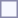<table style="border:1px solid #8888aa; background-color:#f7f8ff; padding:5px; font-size:95%; margin: 0px 12px 12px 0px;">
</table>
